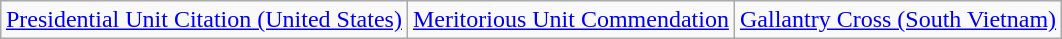<table class="wikitable" style="margin:1em auto; text-align:center;">
<tr>
<td><a href='#'>Presidential Unit Citation (United States)</a></td>
<td><a href='#'>Meritorious Unit Commendation</a></td>
<td><a href='#'>Gallantry Cross (South Vietnam)</a></td>
</tr>
</table>
